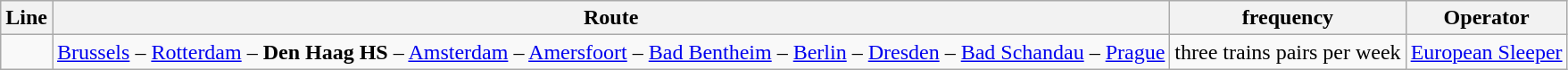<table class="wikitable">
<tr>
<th>Line</th>
<th>Route</th>
<th>frequency</th>
<th>Operator</th>
</tr>
<tr>
<td style="text-align:center"></td>
<td><a href='#'>Brussels</a> – <a href='#'>Rotterdam</a> – <strong>Den Haag HS</strong> – <a href='#'>Amsterdam</a> – <a href='#'>Amersfoort</a> – <a href='#'>Bad Bentheim</a> – <a href='#'>Berlin</a> – <a href='#'>Dresden</a> – <a href='#'>Bad Schandau</a> – <a href='#'>Prague</a></td>
<td>three trains pairs per week</td>
<td><a href='#'>European Sleeper</a></td>
</tr>
</table>
